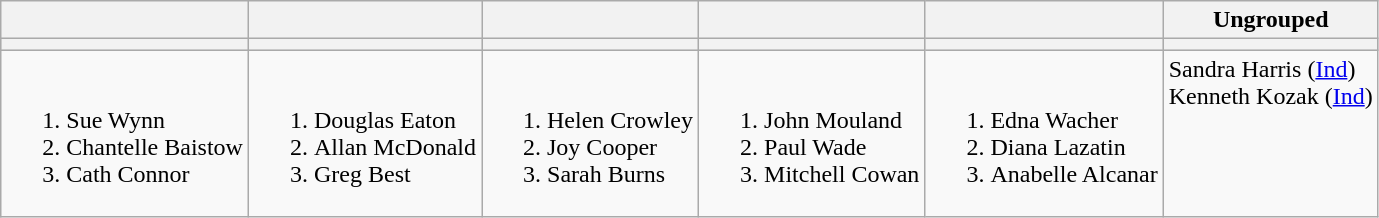<table class=wikitable>
<tr>
<th></th>
<th></th>
<th></th>
<th></th>
<th></th>
<th>Ungrouped</th>
</tr>
<tr style=background:#ccc>
<th></th>
<th></th>
<th></th>
<th></th>
<th></th>
<th></th>
</tr>
<tr>
<td valign=top><br><ol><li>Sue Wynn</li><li>Chantelle Baistow</li><li>Cath Connor</li></ol></td>
<td valign=top><br><ol><li>Douglas Eaton</li><li>Allan McDonald</li><li>Greg Best</li></ol></td>
<td valign=top><br><ol><li>Helen Crowley</li><li>Joy Cooper</li><li>Sarah Burns</li></ol></td>
<td valign=top><br><ol><li>John Mouland</li><li>Paul Wade</li><li>Mitchell Cowan</li></ol></td>
<td valign=top><br><ol><li>Edna Wacher</li><li>Diana Lazatin</li><li>Anabelle Alcanar</li></ol></td>
<td valign=top>Sandra Harris (<a href='#'>Ind</a>) <br> Kenneth Kozak (<a href='#'>Ind</a>)</td>
</tr>
</table>
